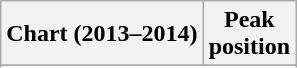<table class="wikitable sortable plainrowheaders">
<tr>
<th>Chart (2013–2014)</th>
<th>Peak<br>position</th>
</tr>
<tr>
</tr>
<tr>
</tr>
<tr>
</tr>
<tr>
</tr>
<tr>
</tr>
<tr>
</tr>
<tr>
</tr>
<tr>
</tr>
<tr>
</tr>
</table>
